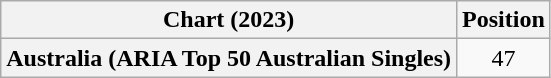<table class="wikitable plainrowheaders">
<tr>
<th>Chart (2023)</th>
<th>Position</th>
</tr>
<tr>
<th scope="row">Australia (ARIA Top 50 Australian Singles)</th>
<td style="text-align:center;">47</td>
</tr>
</table>
